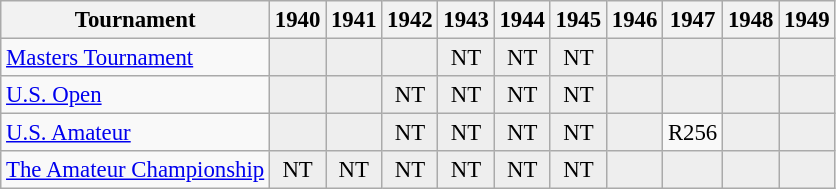<table class="wikitable" style="font-size:95%;text-align:center;">
<tr>
<th>Tournament</th>
<th>1940</th>
<th>1941</th>
<th>1942</th>
<th>1943</th>
<th>1944</th>
<th>1945</th>
<th>1946</th>
<th>1947</th>
<th>1948</th>
<th>1949</th>
</tr>
<tr>
<td align=left><a href='#'>Masters Tournament</a></td>
<td style="background:#eeeeee;"></td>
<td style="background:#eeeeee;"></td>
<td style="background:#eeeeee;"></td>
<td style="background:#eeeeee;">NT</td>
<td style="background:#eeeeee;">NT</td>
<td style="background:#eeeeee;">NT</td>
<td style="background:#eeeeee;"></td>
<td style="background:#eeeeee;"></td>
<td style="background:#eeeeee;"></td>
<td style="background:#eeeeee;"></td>
</tr>
<tr>
<td align=left><a href='#'>U.S. Open</a></td>
<td style="background:#eeeeee;"></td>
<td style="background:#eeeeee;"></td>
<td style="background:#eeeeee;">NT</td>
<td style="background:#eeeeee;">NT</td>
<td style="background:#eeeeee;">NT</td>
<td style="background:#eeeeee;">NT</td>
<td style="background:#eeeeee;"></td>
<td style="background:#eeeeee;"></td>
<td style="background:#eeeeee;"></td>
<td style="background:#eeeeee;"></td>
</tr>
<tr>
<td align=left><a href='#'>U.S. Amateur</a></td>
<td style="background:#eeeeee;"></td>
<td style="background:#eeeeee;"></td>
<td style="background:#eeeeee;">NT</td>
<td style="background:#eeeeee;">NT</td>
<td style="background:#eeeeee;">NT</td>
<td style="background:#eeeeee;">NT</td>
<td style="background:#eeeeee;"></td>
<td>R256</td>
<td style="background:#eeeeee;"></td>
<td style="background:#eeeeee;"></td>
</tr>
<tr>
<td align=left><a href='#'>The Amateur Championship</a></td>
<td style="background:#eeeeee;">NT</td>
<td style="background:#eeeeee;">NT</td>
<td style="background:#eeeeee;">NT</td>
<td style="background:#eeeeee;">NT</td>
<td style="background:#eeeeee;">NT</td>
<td style="background:#eeeeee;">NT</td>
<td style="background:#eeeeee;"></td>
<td style="background:#eeeeee;"></td>
<td style="background:#eeeeee;"></td>
<td style="background:#eeeeee;"></td>
</tr>
</table>
